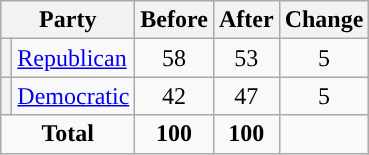<table class="wikitable" style="text-align:center;">
<tr>
<th colspan="2">Party</th>
<th>Before</th>
<th>After</th>
<th>Change</th>
</tr>
<tr>
<th style="background-color:"></th>
<td style="text-align:left;"><a href='#'>Republican</a></td>
<td>58</td>
<td>53</td>
<td> 5</td>
</tr>
<tr>
<th style="background-color:"></th>
<td style="text-align:left;"><a href='#'>Democratic</a></td>
<td>42</td>
<td>47</td>
<td> 5</td>
</tr>
<tr>
<td colspan="2"><strong>Total</strong></td>
<td><strong>100</strong></td>
<td><strong>100</strong></td>
<td></td>
</tr>
</table>
